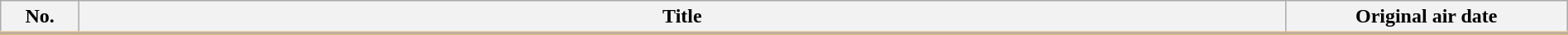<table class="wikitable" style="width:100%; margin:auto; background:#FFF;">
<tr style="border-bottom: 3px solid #DEB887;">
<th style="width:5%;">No.</th>
<th>Title</th>
<th style="width:18%;">Original air date</th>
</tr>
<tr>
</tr>
</table>
